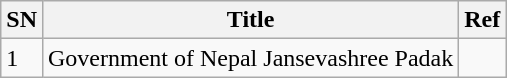<table class="wikitable">
<tr>
<th>SN</th>
<th>Title</th>
<th>Ref</th>
</tr>
<tr>
<td>1</td>
<td>Government of Nepal Jansevashree Padak</td>
<td></td>
</tr>
</table>
